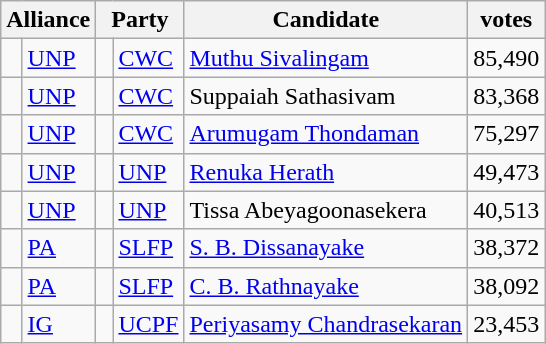<table class="wikitable sortable mw-collapsible">
<tr>
<th colspan="2">Alliance</th>
<th colspan="2">Party</th>
<th>Candidate</th>
<th>votes</th>
</tr>
<tr>
<td bgcolor=> </td>
<td align=left><a href='#'>UNP</a></td>
<td bgcolor=> </td>
<td align=left><a href='#'>CWC</a></td>
<td><a href='#'>Muthu Sivalingam</a></td>
<td>85,490</td>
</tr>
<tr>
<td bgcolor=> </td>
<td align=left><a href='#'>UNP</a></td>
<td bgcolor=> </td>
<td align=left><a href='#'>CWC</a></td>
<td>Suppaiah Sathasivam</td>
<td>83,368</td>
</tr>
<tr>
<td bgcolor=> </td>
<td align=left><a href='#'>UNP</a></td>
<td bgcolor=> </td>
<td align=left><a href='#'>CWC</a></td>
<td><a href='#'>Arumugam Thondaman</a></td>
<td>75,297</td>
</tr>
<tr>
<td bgcolor=> </td>
<td align=left><a href='#'>UNP</a></td>
<td bgcolor=> </td>
<td align=left><a href='#'>UNP</a></td>
<td><a href='#'>Renuka Herath</a></td>
<td>49,473</td>
</tr>
<tr>
<td bgcolor=> </td>
<td align=left><a href='#'>UNP</a></td>
<td bgcolor=> </td>
<td align=left><a href='#'>UNP</a></td>
<td>Tissa Abeyagoonasekera</td>
<td>40,513</td>
</tr>
<tr>
<td bgcolor=> </td>
<td align=left><a href='#'>PA</a></td>
<td bgcolor=> </td>
<td align=left><a href='#'>SLFP</a></td>
<td><a href='#'>S. B. Dissanayake</a></td>
<td>38,372</td>
</tr>
<tr>
<td bgcolor=> </td>
<td align=left><a href='#'>PA</a></td>
<td bgcolor=> </td>
<td align=left><a href='#'>SLFP</a></td>
<td><a href='#'>C. B. Rathnayake</a></td>
<td>38,092</td>
</tr>
<tr>
<td bgcolor=> </td>
<td align=left><a href='#'>IG</a></td>
<td bgcolor=> </td>
<td align=left><a href='#'>UCPF</a></td>
<td><a href='#'>Periyasamy Chandrasekaran</a></td>
<td>23,453</td>
</tr>
</table>
